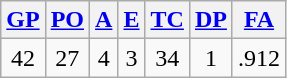<table class="wikitable">
<tr>
<th><a href='#'>GP</a></th>
<th><a href='#'>PO</a></th>
<th><a href='#'>A</a></th>
<th><a href='#'>E</a></th>
<th><a href='#'>TC</a></th>
<th><a href='#'>DP</a></th>
<th><a href='#'>FA</a></th>
</tr>
<tr align=center>
<td>42</td>
<td>27</td>
<td>4</td>
<td>3</td>
<td>34</td>
<td>1</td>
<td>.912</td>
</tr>
</table>
